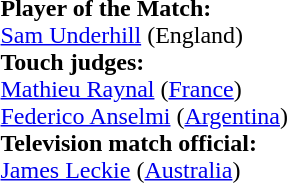<table style="width:100%">
<tr>
<td><br><strong>Player of the Match:</strong>
<br><a href='#'>Sam Underhill</a> (England)<br><strong>Touch judges:</strong>
<br><a href='#'>Mathieu Raynal</a> (<a href='#'>France</a>)
<br><a href='#'>Federico Anselmi</a> (<a href='#'>Argentina</a>)
<br><strong>Television match official:</strong>
<br><a href='#'>James Leckie</a> (<a href='#'>Australia</a>)</td>
</tr>
</table>
